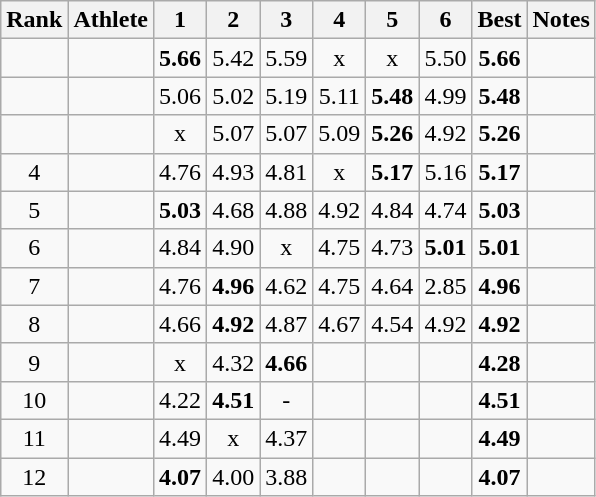<table class="wikitable sortable" style="text-align:center">
<tr>
<th>Rank</th>
<th>Athlete</th>
<th>1</th>
<th>2</th>
<th>3</th>
<th>4</th>
<th>5</th>
<th>6</th>
<th>Best</th>
<th>Notes</th>
</tr>
<tr>
<td></td>
<td style="text-align:left"></td>
<td><strong>5.66</strong></td>
<td>5.42</td>
<td>5.59</td>
<td>x</td>
<td>x</td>
<td>5.50</td>
<td><strong>5.66</strong></td>
<td></td>
</tr>
<tr>
<td></td>
<td style="text-align:left"></td>
<td>5.06</td>
<td>5.02</td>
<td>5.19</td>
<td>5.11</td>
<td><strong>5.48</strong></td>
<td>4.99</td>
<td><strong>5.48</strong></td>
<td></td>
</tr>
<tr>
<td></td>
<td style="text-align:left"></td>
<td>x</td>
<td>5.07</td>
<td>5.07</td>
<td>5.09</td>
<td><strong>5.26</strong></td>
<td>4.92</td>
<td><strong>5.26</strong></td>
<td></td>
</tr>
<tr>
<td>4</td>
<td style="text-align:left"></td>
<td>4.76</td>
<td>4.93</td>
<td>4.81</td>
<td>x</td>
<td><strong>5.17</strong></td>
<td>5.16</td>
<td><strong>5.17</strong></td>
<td></td>
</tr>
<tr>
<td>5</td>
<td style="text-align:left"></td>
<td><strong>5.03</strong></td>
<td>4.68</td>
<td>4.88</td>
<td>4.92</td>
<td>4.84</td>
<td>4.74</td>
<td><strong>5.03</strong></td>
<td></td>
</tr>
<tr>
<td>6</td>
<td style="text-align:left"></td>
<td>4.84</td>
<td>4.90</td>
<td>x</td>
<td>4.75</td>
<td>4.73</td>
<td><strong>5.01</strong></td>
<td><strong>5.01</strong></td>
<td></td>
</tr>
<tr>
<td>7</td>
<td style="text-align:left"></td>
<td>4.76</td>
<td><strong>4.96</strong></td>
<td>4.62</td>
<td>4.75</td>
<td>4.64</td>
<td>2.85</td>
<td><strong>4.96</strong></td>
<td></td>
</tr>
<tr>
<td>8</td>
<td style="text-align:left"></td>
<td>4.66</td>
<td><strong>4.92</strong></td>
<td>4.87</td>
<td>4.67</td>
<td>4.54</td>
<td>4.92</td>
<td><strong>4.92</strong></td>
<td></td>
</tr>
<tr>
<td>9</td>
<td style="text-align:left"></td>
<td>x</td>
<td>4.32</td>
<td><strong>4.66</strong></td>
<td></td>
<td></td>
<td></td>
<td><strong>4.28</strong></td>
<td></td>
</tr>
<tr>
<td>10</td>
<td style="text-align:left"></td>
<td>4.22</td>
<td><strong>4.51</strong></td>
<td>-</td>
<td></td>
<td></td>
<td></td>
<td><strong>4.51</strong></td>
<td></td>
</tr>
<tr>
<td>11</td>
<td style="text-align:left"></td>
<td>4.49</td>
<td>x</td>
<td>4.37</td>
<td></td>
<td></td>
<td></td>
<td><strong>4.49</strong></td>
<td></td>
</tr>
<tr>
<td>12</td>
<td style="text-align:left"></td>
<td><strong>4.07</strong></td>
<td>4.00</td>
<td>3.88</td>
<td></td>
<td></td>
<td></td>
<td><strong>4.07</strong></td>
<td></td>
</tr>
</table>
